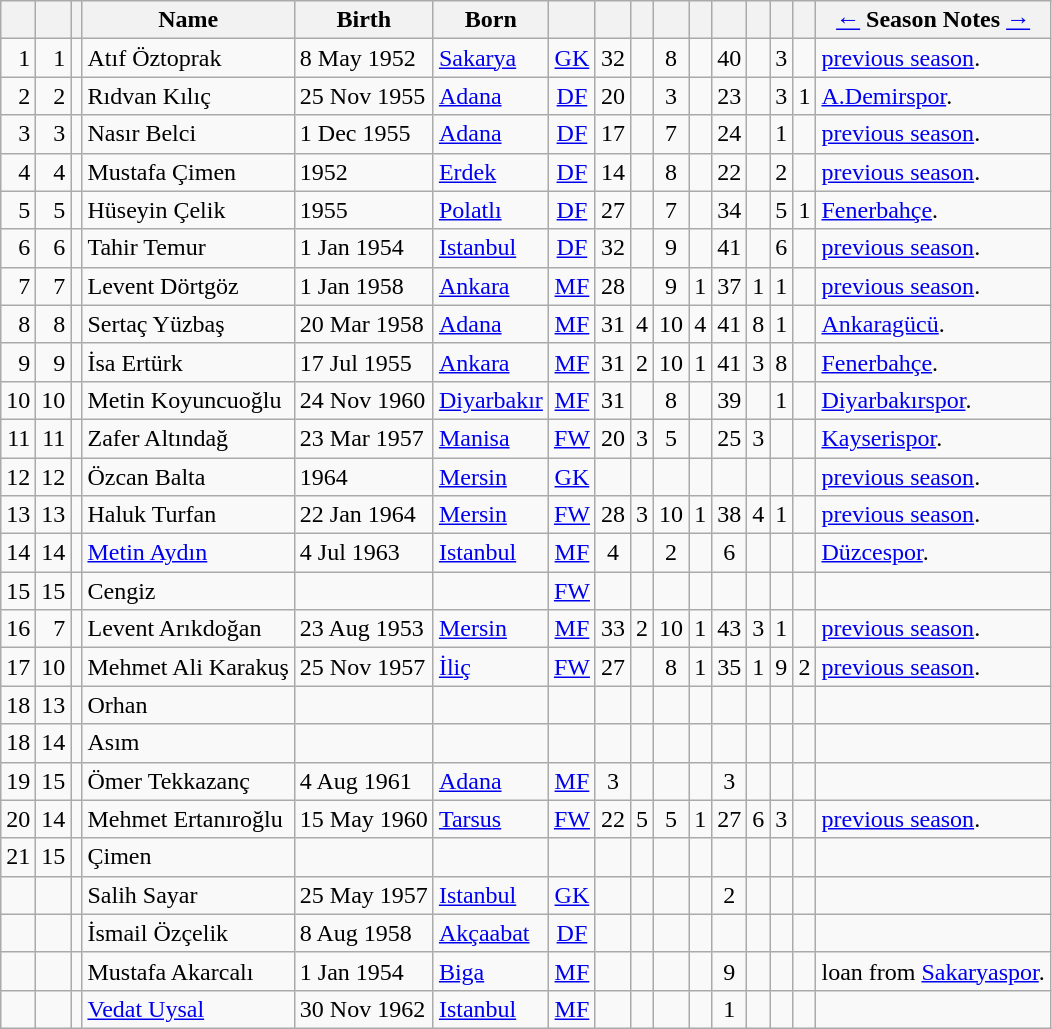<table class="wikitable sortable">
<tr>
<th></th>
<th></th>
<th></th>
<th>Name</th>
<th>Birth</th>
<th>Born</th>
<th></th>
<th></th>
<th></th>
<th></th>
<th></th>
<th></th>
<th></th>
<th></th>
<th></th>
<th><a href='#'>←</a> Season Notes <a href='#'>→</a></th>
</tr>
<tr>
<td align="right">1</td>
<td align="right">1</td>
<td></td>
<td>Atıf Öztoprak</td>
<td>8 May 1952</td>
<td><a href='#'>Sakarya</a></td>
<td align="center"><a href='#'>GK</a></td>
<td align="center">32</td>
<td></td>
<td align="center">8</td>
<td></td>
<td align="center">40</td>
<td></td>
<td align="center">3</td>
<td></td>
<td> <a href='#'>previous season</a>.</td>
</tr>
<tr>
<td align="right">2</td>
<td align="right">2</td>
<td></td>
<td>Rıdvan Kılıç</td>
<td>25 Nov 1955</td>
<td><a href='#'>Adana</a></td>
<td align="center"><a href='#'>DF</a></td>
<td align="center">20</td>
<td></td>
<td align="center">3</td>
<td></td>
<td align="center">23</td>
<td></td>
<td align="center">3</td>
<td align="center">1</td>
<td> <a href='#'>A.Demirspor</a>.</td>
</tr>
<tr>
<td align="right">3</td>
<td align="right">3</td>
<td></td>
<td>Nasır Belci</td>
<td>1 Dec 1955</td>
<td><a href='#'>Adana</a></td>
<td align="center"><a href='#'>DF</a></td>
<td align="center">17</td>
<td></td>
<td align="center">7</td>
<td></td>
<td align="center">24</td>
<td></td>
<td align="center">1</td>
<td></td>
<td> <a href='#'>previous season</a>.</td>
</tr>
<tr>
<td align="right">4</td>
<td align="right">4</td>
<td></td>
<td>Mustafa Çimen</td>
<td>1952</td>
<td><a href='#'>Erdek</a></td>
<td align="center"><a href='#'>DF</a></td>
<td align="center">14</td>
<td></td>
<td align="center">8</td>
<td></td>
<td align="center">22</td>
<td></td>
<td align="center">2</td>
<td></td>
<td> <a href='#'>previous season</a>.</td>
</tr>
<tr>
<td align="right">5</td>
<td align="right">5</td>
<td></td>
<td>Hüseyin Çelik</td>
<td>1955</td>
<td><a href='#'>Polatlı</a></td>
<td align="center"><a href='#'>DF</a></td>
<td align="center">27</td>
<td></td>
<td align="center">7</td>
<td></td>
<td align="center">34</td>
<td></td>
<td align="center">5</td>
<td align="center">1</td>
<td> <a href='#'>Fenerbahçe</a>.</td>
</tr>
<tr>
<td align="right">6</td>
<td align="right">6</td>
<td></td>
<td>Tahir Temur</td>
<td>1 Jan 1954</td>
<td><a href='#'>Istanbul</a></td>
<td align="center"><a href='#'>DF</a></td>
<td align="center">32</td>
<td></td>
<td align="center">9</td>
<td></td>
<td align="center">41</td>
<td></td>
<td align="center">6</td>
<td align="center"></td>
<td> <a href='#'>previous season</a>.</td>
</tr>
<tr>
<td align="right">7</td>
<td align="right">7</td>
<td></td>
<td>Levent Dörtgöz</td>
<td>1 Jan 1958</td>
<td><a href='#'>Ankara</a></td>
<td align="center"><a href='#'>MF</a></td>
<td align="center">28</td>
<td></td>
<td align="center">9</td>
<td align="center">1</td>
<td align="center">37</td>
<td align="center">1</td>
<td align="center">1</td>
<td></td>
<td> <a href='#'>previous season</a>.</td>
</tr>
<tr>
<td align="right">8</td>
<td align="right">8</td>
<td></td>
<td>Sertaç Yüzbaş</td>
<td>20 Mar 1958</td>
<td><a href='#'>Adana</a></td>
<td align="center"><a href='#'>MF</a></td>
<td align="center">31</td>
<td align="center">4</td>
<td align="center">10</td>
<td align="center">4</td>
<td align="center">41</td>
<td align="center">8</td>
<td align="center">1</td>
<td></td>
<td> <a href='#'>Ankaragücü</a>.</td>
</tr>
<tr>
<td align="right">9</td>
<td align="right">9</td>
<td></td>
<td>İsa Ertürk</td>
<td>17 Jul 1955</td>
<td><a href='#'>Ankara</a></td>
<td align="center"><a href='#'>MF</a></td>
<td align="center">31</td>
<td align="center">2</td>
<td align="center">10</td>
<td align="center">1</td>
<td align="center">41</td>
<td align="center">3</td>
<td align="center">8</td>
<td></td>
<td> <a href='#'>Fenerbahçe</a>.</td>
</tr>
<tr>
<td align="right">10</td>
<td align="right">10</td>
<td></td>
<td>Metin Koyuncuoğlu</td>
<td>24 Nov 1960</td>
<td><a href='#'>Diyarbakır</a></td>
<td align="center"><a href='#'>MF</a></td>
<td align="center">31</td>
<td></td>
<td align="center">8</td>
<td></td>
<td align="center">39</td>
<td></td>
<td align="center">1</td>
<td></td>
<td> <a href='#'>Diyarbakırspor</a>.</td>
</tr>
<tr>
<td align="right">11</td>
<td align="right">11</td>
<td></td>
<td>Zafer Altındağ</td>
<td>23 Mar 1957</td>
<td><a href='#'>Manisa</a></td>
<td align="center"><a href='#'>FW</a></td>
<td align="center">20</td>
<td align="center">3</td>
<td align="center">5</td>
<td></td>
<td align="center">25</td>
<td align="center">3</td>
<td></td>
<td></td>
<td> <a href='#'>Kayserispor</a>.</td>
</tr>
<tr>
<td align="right">12</td>
<td align="right">12</td>
<td></td>
<td>Özcan Balta</td>
<td>1964</td>
<td><a href='#'>Mersin</a></td>
<td align="center"><a href='#'>GK</a></td>
<td align="center"></td>
<td></td>
<td></td>
<td></td>
<td></td>
<td></td>
<td></td>
<td></td>
<td> <a href='#'>previous season</a>.</td>
</tr>
<tr>
<td align="right">13</td>
<td align="right">13</td>
<td></td>
<td>Haluk Turfan</td>
<td>22 Jan 1964</td>
<td><a href='#'>Mersin</a></td>
<td align="center"><a href='#'>FW</a></td>
<td align="center">28</td>
<td align="center">3</td>
<td align="center">10</td>
<td align="center">1</td>
<td align="center">38</td>
<td align="center">4</td>
<td align="center">1</td>
<td></td>
<td> <a href='#'>previous season</a>.</td>
</tr>
<tr>
<td align="right">14</td>
<td align="right">14</td>
<td></td>
<td><a href='#'>Metin Aydın</a></td>
<td>4 Jul 1963</td>
<td><a href='#'>Istanbul</a></td>
<td align="center"><a href='#'>MF</a></td>
<td align="center">4</td>
<td></td>
<td align="center">2</td>
<td></td>
<td align="center">6</td>
<td></td>
<td></td>
<td></td>
<td> <a href='#'>Düzcespor</a>.</td>
</tr>
<tr>
<td align="right">15</td>
<td align="right">15</td>
<td></td>
<td>Cengiz</td>
<td></td>
<td></td>
<td align="center"><a href='#'>FW</a></td>
<td align="center"></td>
<td></td>
<td></td>
<td></td>
<td></td>
<td></td>
<td></td>
<td></td>
<td></td>
</tr>
<tr>
<td align="right">16</td>
<td align="right">7</td>
<td></td>
<td>Levent Arıkdoğan</td>
<td>23 Aug 1953</td>
<td><a href='#'>Mersin</a></td>
<td align="center"><a href='#'>MF</a></td>
<td align="center">33</td>
<td align="center">2</td>
<td align="center">10</td>
<td align="center">1</td>
<td align="center">43</td>
<td align="center">3</td>
<td align="center">1</td>
<td></td>
<td> <a href='#'>previous season</a>.</td>
</tr>
<tr>
<td align="right">17</td>
<td align="right">10</td>
<td></td>
<td>Mehmet Ali Karakuş</td>
<td>25 Nov 1957</td>
<td><a href='#'>İliç</a></td>
<td align="center"><a href='#'>FW</a></td>
<td align="center">27</td>
<td></td>
<td align="center">8</td>
<td align="center">1</td>
<td align="center">35</td>
<td align="center">1</td>
<td align="center">9</td>
<td align="center">2</td>
<td> <a href='#'>previous season</a>.</td>
</tr>
<tr>
<td align="right">18</td>
<td align="right">13</td>
<td></td>
<td>Orhan</td>
<td></td>
<td></td>
<td align="center"></td>
<td align="center"></td>
<td></td>
<td></td>
<td></td>
<td></td>
<td></td>
<td></td>
<td></td>
<td></td>
</tr>
<tr>
<td align="right">18</td>
<td align="right">14</td>
<td></td>
<td>Asım</td>
<td></td>
<td></td>
<td align="center"></td>
<td align="center"></td>
<td></td>
<td></td>
<td></td>
<td></td>
<td></td>
<td></td>
<td></td>
<td></td>
</tr>
<tr>
<td align="right">19</td>
<td align="right">15</td>
<td></td>
<td>Ömer Tekkazanç</td>
<td>4 Aug 1961</td>
<td><a href='#'>Adana</a></td>
<td align="center"><a href='#'>MF</a></td>
<td align="center">3</td>
<td></td>
<td></td>
<td></td>
<td align="center">3</td>
<td></td>
<td></td>
<td></td>
<td></td>
</tr>
<tr>
<td align="right">20</td>
<td align="right">14</td>
<td></td>
<td>Mehmet Ertanıroğlu</td>
<td>15 May 1960</td>
<td><a href='#'>Tarsus</a></td>
<td align="center"><a href='#'>FW</a></td>
<td align="center">22</td>
<td align="center">5</td>
<td align="center">5</td>
<td align="center">1</td>
<td align="center">27</td>
<td align="center">6</td>
<td align="center">3</td>
<td></td>
<td> <a href='#'>previous season</a>.</td>
</tr>
<tr>
<td align="right">21</td>
<td align="right">15</td>
<td></td>
<td>Çimen</td>
<td></td>
<td></td>
<td align="center"></td>
<td align="center"></td>
<td></td>
<td></td>
<td></td>
<td></td>
<td></td>
<td></td>
<td></td>
<td></td>
</tr>
<tr>
<td align="right"></td>
<td align="right"></td>
<td></td>
<td>Salih Sayar</td>
<td>25 May 1957</td>
<td><a href='#'>Istanbul</a></td>
<td align="center"><a href='#'>GK</a></td>
<td></td>
<td></td>
<td></td>
<td></td>
<td align="center">2</td>
<td align="center"></td>
<td align="center"></td>
<td align="center"></td>
<td></td>
</tr>
<tr>
<td align="right"></td>
<td align="right"></td>
<td></td>
<td>İsmail Özçelik</td>
<td>8 Aug 1958</td>
<td><a href='#'>Akçaabat</a></td>
<td align="center"><a href='#'>DF</a></td>
<td></td>
<td></td>
<td></td>
<td></td>
<td align="center"></td>
<td align="center"></td>
<td align="center"></td>
<td align="center"></td>
<td></td>
</tr>
<tr>
<td align="right"></td>
<td align="right"></td>
<td></td>
<td>Mustafa Akarcalı</td>
<td>1 Jan 1954</td>
<td><a href='#'>Biga</a></td>
<td align="center"><a href='#'>MF</a></td>
<td></td>
<td></td>
<td></td>
<td></td>
<td align="center">9</td>
<td align="center"></td>
<td align="center"></td>
<td align="center"></td>
<td>loan from <a href='#'>Sakaryaspor</a>.</td>
</tr>
<tr>
<td align="right"></td>
<td align="right"></td>
<td></td>
<td><a href='#'>Vedat Uysal</a></td>
<td>30 Nov 1962</td>
<td><a href='#'>Istanbul</a></td>
<td align="center"><a href='#'>MF</a></td>
<td></td>
<td></td>
<td></td>
<td></td>
<td align="center">1</td>
<td align="center"></td>
<td align="center"></td>
<td align="center"></td>
<td></td>
</tr>
</table>
